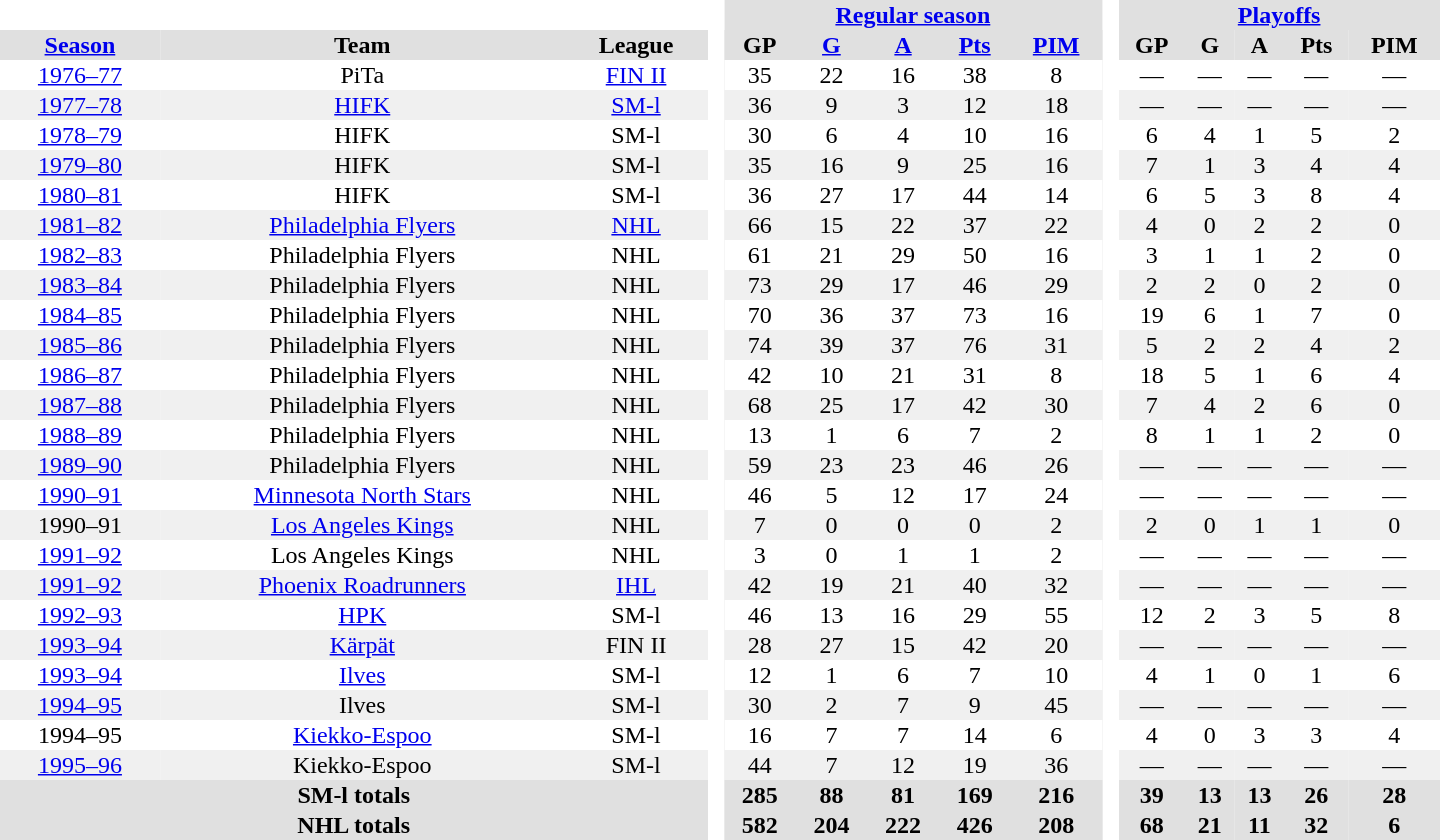<table border="0" cellpadding="1" cellspacing="0" style="text-align:center; width:60em">
<tr bgcolor="#e0e0e0">
<th colspan="3" bgcolor="#ffffff"> </th>
<th rowspan="99" bgcolor="#ffffff"> </th>
<th colspan="5"><a href='#'>Regular season</a></th>
<th rowspan="99" bgcolor="#ffffff"> </th>
<th colspan="5"><a href='#'>Playoffs</a></th>
</tr>
<tr bgcolor="#e0e0e0">
<th><a href='#'>Season</a></th>
<th>Team</th>
<th>League</th>
<th>GP</th>
<th><a href='#'>G</a></th>
<th><a href='#'>A</a></th>
<th><a href='#'>Pts</a></th>
<th><a href='#'>PIM</a></th>
<th>GP</th>
<th>G</th>
<th>A</th>
<th>Pts</th>
<th>PIM</th>
</tr>
<tr>
<td><a href='#'>1976–77</a></td>
<td>PiTa</td>
<td><a href='#'>FIN II</a></td>
<td>35</td>
<td>22</td>
<td>16</td>
<td>38</td>
<td>8</td>
<td>—</td>
<td>—</td>
<td>—</td>
<td>—</td>
<td>—</td>
</tr>
<tr bgcolor="#f0f0f0">
<td><a href='#'>1977–78</a></td>
<td><a href='#'>HIFK</a></td>
<td><a href='#'>SM-l</a></td>
<td>36</td>
<td>9</td>
<td>3</td>
<td>12</td>
<td>18</td>
<td>—</td>
<td>—</td>
<td>—</td>
<td>—</td>
<td>—</td>
</tr>
<tr>
<td><a href='#'>1978–79</a></td>
<td>HIFK</td>
<td>SM-l</td>
<td>30</td>
<td>6</td>
<td>4</td>
<td>10</td>
<td>16</td>
<td>6</td>
<td>4</td>
<td>1</td>
<td>5</td>
<td>2</td>
</tr>
<tr bgcolor="#f0f0f0">
<td><a href='#'>1979–80</a></td>
<td>HIFK</td>
<td>SM-l</td>
<td>35</td>
<td>16</td>
<td>9</td>
<td>25</td>
<td>16</td>
<td>7</td>
<td>1</td>
<td>3</td>
<td>4</td>
<td>4</td>
</tr>
<tr>
<td><a href='#'>1980–81</a></td>
<td>HIFK</td>
<td>SM-l</td>
<td>36</td>
<td>27</td>
<td>17</td>
<td>44</td>
<td>14</td>
<td>6</td>
<td>5</td>
<td>3</td>
<td>8</td>
<td>4</td>
</tr>
<tr bgcolor="#f0f0f0">
<td><a href='#'>1981–82</a></td>
<td><a href='#'>Philadelphia Flyers</a></td>
<td><a href='#'>NHL</a></td>
<td>66</td>
<td>15</td>
<td>22</td>
<td>37</td>
<td>22</td>
<td>4</td>
<td>0</td>
<td>2</td>
<td>2</td>
<td>0</td>
</tr>
<tr>
<td><a href='#'>1982–83</a></td>
<td>Philadelphia Flyers</td>
<td>NHL</td>
<td>61</td>
<td>21</td>
<td>29</td>
<td>50</td>
<td>16</td>
<td>3</td>
<td>1</td>
<td>1</td>
<td>2</td>
<td>0</td>
</tr>
<tr bgcolor="#f0f0f0">
<td><a href='#'>1983–84</a></td>
<td>Philadelphia Flyers</td>
<td>NHL</td>
<td>73</td>
<td>29</td>
<td>17</td>
<td>46</td>
<td>29</td>
<td>2</td>
<td>2</td>
<td>0</td>
<td>2</td>
<td>0</td>
</tr>
<tr>
<td><a href='#'>1984–85</a></td>
<td>Philadelphia Flyers</td>
<td>NHL</td>
<td>70</td>
<td>36</td>
<td>37</td>
<td>73</td>
<td>16</td>
<td>19</td>
<td>6</td>
<td>1</td>
<td>7</td>
<td>0</td>
</tr>
<tr bgcolor="#f0f0f0">
<td><a href='#'>1985–86</a></td>
<td>Philadelphia Flyers</td>
<td>NHL</td>
<td>74</td>
<td>39</td>
<td>37</td>
<td>76</td>
<td>31</td>
<td>5</td>
<td>2</td>
<td>2</td>
<td>4</td>
<td>2</td>
</tr>
<tr>
<td><a href='#'>1986–87</a></td>
<td>Philadelphia Flyers</td>
<td>NHL</td>
<td>42</td>
<td>10</td>
<td>21</td>
<td>31</td>
<td>8</td>
<td>18</td>
<td>5</td>
<td>1</td>
<td>6</td>
<td>4</td>
</tr>
<tr bgcolor="#f0f0f0">
<td><a href='#'>1987–88</a></td>
<td>Philadelphia Flyers</td>
<td>NHL</td>
<td>68</td>
<td>25</td>
<td>17</td>
<td>42</td>
<td>30</td>
<td>7</td>
<td>4</td>
<td>2</td>
<td>6</td>
<td>0</td>
</tr>
<tr>
<td><a href='#'>1988–89</a></td>
<td>Philadelphia Flyers</td>
<td>NHL</td>
<td>13</td>
<td>1</td>
<td>6</td>
<td>7</td>
<td>2</td>
<td>8</td>
<td>1</td>
<td>1</td>
<td>2</td>
<td>0</td>
</tr>
<tr bgcolor="#f0f0f0">
<td><a href='#'>1989–90</a></td>
<td>Philadelphia Flyers</td>
<td>NHL</td>
<td>59</td>
<td>23</td>
<td>23</td>
<td>46</td>
<td>26</td>
<td>—</td>
<td>—</td>
<td>—</td>
<td>—</td>
<td>—</td>
</tr>
<tr>
<td><a href='#'>1990–91</a></td>
<td><a href='#'>Minnesota North Stars</a></td>
<td>NHL</td>
<td>46</td>
<td>5</td>
<td>12</td>
<td>17</td>
<td>24</td>
<td>—</td>
<td>—</td>
<td>—</td>
<td>—</td>
<td>—</td>
</tr>
<tr bgcolor="#f0f0f0">
<td>1990–91</td>
<td><a href='#'>Los Angeles Kings</a></td>
<td>NHL</td>
<td>7</td>
<td>0</td>
<td>0</td>
<td>0</td>
<td>2</td>
<td>2</td>
<td>0</td>
<td>1</td>
<td>1</td>
<td>0</td>
</tr>
<tr>
<td><a href='#'>1991–92</a></td>
<td>Los Angeles Kings</td>
<td>NHL</td>
<td>3</td>
<td>0</td>
<td>1</td>
<td>1</td>
<td>2</td>
<td>—</td>
<td>—</td>
<td>—</td>
<td>—</td>
<td>—</td>
</tr>
<tr bgcolor="#f0f0f0">
<td><a href='#'>1991–92</a></td>
<td><a href='#'>Phoenix Roadrunners</a></td>
<td><a href='#'>IHL</a></td>
<td>42</td>
<td>19</td>
<td>21</td>
<td>40</td>
<td>32</td>
<td>—</td>
<td>—</td>
<td>—</td>
<td>—</td>
<td>—</td>
</tr>
<tr>
<td><a href='#'>1992–93</a></td>
<td><a href='#'>HPK</a></td>
<td>SM-l</td>
<td>46</td>
<td>13</td>
<td>16</td>
<td>29</td>
<td>55</td>
<td>12</td>
<td>2</td>
<td>3</td>
<td>5</td>
<td>8</td>
</tr>
<tr bgcolor="#f0f0f0">
<td><a href='#'>1993–94</a></td>
<td><a href='#'>Kärpät</a></td>
<td>FIN II</td>
<td>28</td>
<td>27</td>
<td>15</td>
<td>42</td>
<td>20</td>
<td>—</td>
<td>—</td>
<td>—</td>
<td>—</td>
<td>—</td>
</tr>
<tr>
<td><a href='#'>1993–94</a></td>
<td><a href='#'>Ilves</a></td>
<td>SM-l</td>
<td>12</td>
<td>1</td>
<td>6</td>
<td>7</td>
<td>10</td>
<td>4</td>
<td>1</td>
<td>0</td>
<td>1</td>
<td>6</td>
</tr>
<tr bgcolor="#f0f0f0">
<td><a href='#'>1994–95</a></td>
<td>Ilves</td>
<td>SM-l</td>
<td>30</td>
<td>2</td>
<td>7</td>
<td>9</td>
<td>45</td>
<td>—</td>
<td>—</td>
<td>—</td>
<td>—</td>
<td>—</td>
</tr>
<tr>
<td>1994–95</td>
<td><a href='#'>Kiekko-Espoo</a></td>
<td>SM-l</td>
<td>16</td>
<td>7</td>
<td>7</td>
<td>14</td>
<td>6</td>
<td>4</td>
<td>0</td>
<td>3</td>
<td>3</td>
<td>4</td>
</tr>
<tr bgcolor="#f0f0f0">
<td><a href='#'>1995–96</a></td>
<td>Kiekko-Espoo</td>
<td>SM-l</td>
<td>44</td>
<td>7</td>
<td>12</td>
<td>19</td>
<td>36</td>
<td>—</td>
<td>—</td>
<td>—</td>
<td>—</td>
<td>—</td>
</tr>
<tr bgcolor="#e0e0e0">
<th colspan="3">SM-l totals</th>
<th>285</th>
<th>88</th>
<th>81</th>
<th>169</th>
<th>216</th>
<th>39</th>
<th>13</th>
<th>13</th>
<th>26</th>
<th>28</th>
</tr>
<tr bgcolor="#e0e0e0">
<th colspan="3">NHL totals</th>
<th>582</th>
<th>204</th>
<th>222</th>
<th>426</th>
<th>208</th>
<th>68</th>
<th>21</th>
<th>11</th>
<th>32</th>
<th>6</th>
</tr>
</table>
